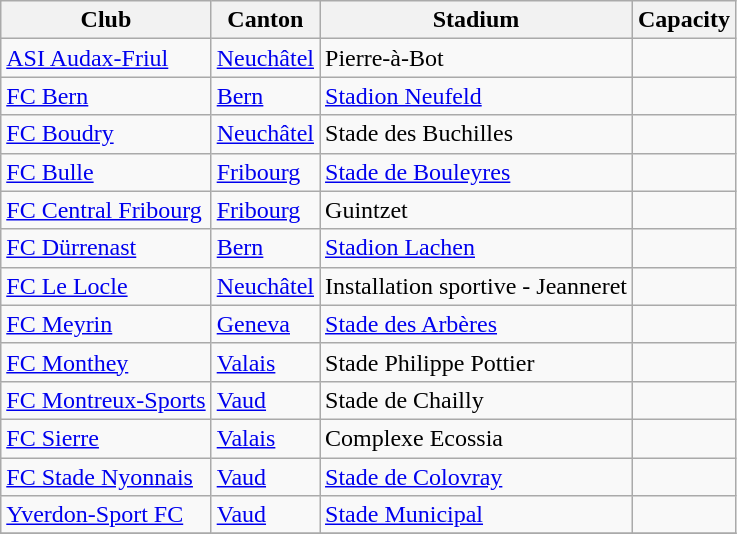<table class="wikitable">
<tr>
<th>Club</th>
<th>Canton</th>
<th>Stadium</th>
<th>Capacity</th>
</tr>
<tr>
<td><a href='#'>ASI Audax-Friul</a></td>
<td><a href='#'>Neuchâtel</a></td>
<td>Pierre-à-Bot</td>
<td></td>
</tr>
<tr>
<td><a href='#'>FC Bern</a></td>
<td><a href='#'>Bern</a></td>
<td><a href='#'>Stadion Neufeld</a></td>
<td></td>
</tr>
<tr>
<td><a href='#'>FC Boudry</a></td>
<td><a href='#'>Neuchâtel</a></td>
<td>Stade des Buchilles</td>
<td></td>
</tr>
<tr>
<td><a href='#'>FC Bulle</a></td>
<td><a href='#'>Fribourg</a></td>
<td><a href='#'>Stade de Bouleyres</a></td>
<td></td>
</tr>
<tr>
<td><a href='#'>FC Central Fribourg</a></td>
<td><a href='#'>Fribourg</a></td>
<td>Guintzet</td>
<td></td>
</tr>
<tr>
<td><a href='#'>FC Dürrenast</a></td>
<td><a href='#'>Bern</a></td>
<td><a href='#'>Stadion Lachen</a></td>
<td></td>
</tr>
<tr>
<td><a href='#'>FC Le Locle</a></td>
<td><a href='#'>Neuchâtel</a></td>
<td>Installation sportive - Jeanneret</td>
<td></td>
</tr>
<tr>
<td><a href='#'>FC Meyrin</a></td>
<td><a href='#'>Geneva</a></td>
<td><a href='#'>Stade des Arbères</a></td>
<td></td>
</tr>
<tr>
<td><a href='#'>FC Monthey</a></td>
<td><a href='#'>Valais</a></td>
<td>Stade Philippe Pottier</td>
<td></td>
</tr>
<tr>
<td><a href='#'>FC Montreux-Sports</a></td>
<td><a href='#'>Vaud</a></td>
<td>Stade de Chailly</td>
<td></td>
</tr>
<tr>
<td><a href='#'>FC Sierre</a></td>
<td><a href='#'>Valais</a></td>
<td>Complexe Ecossia</td>
<td></td>
</tr>
<tr>
<td><a href='#'>FC Stade Nyonnais</a></td>
<td><a href='#'>Vaud</a></td>
<td><a href='#'>Stade de Colovray</a></td>
<td></td>
</tr>
<tr>
<td><a href='#'>Yverdon-Sport FC</a></td>
<td><a href='#'>Vaud</a></td>
<td><a href='#'>Stade Municipal</a></td>
<td></td>
</tr>
<tr>
</tr>
</table>
